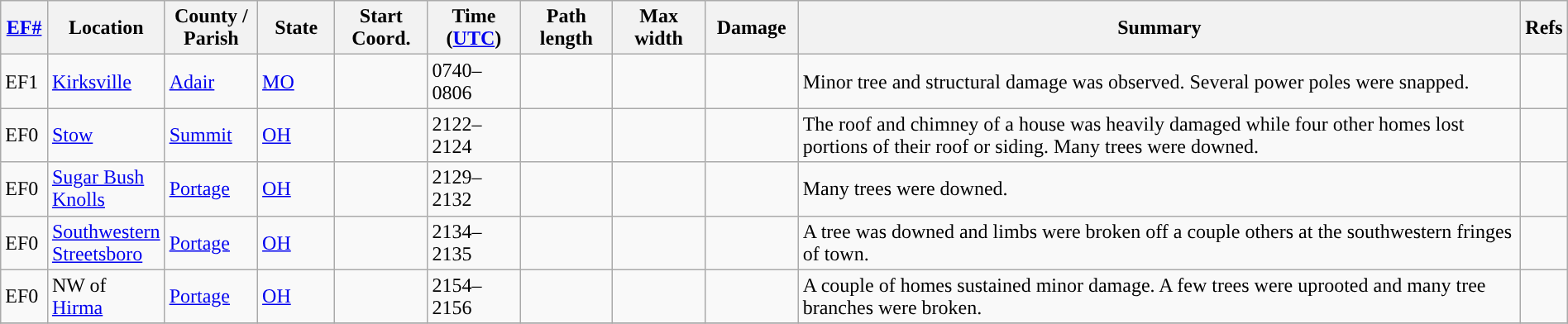<table class="wikitable sortable" style="width:100%;">
<tr>
<th scope="col" width="3%" align="center"><a href='#'>EF#</a></th>
<th scope="col" width="7%" align="center" class="unsortable">Location</th>
<th scope="col" width="6%" align="center" class="unsortable">County / Parish</th>
<th scope="col" width="5%" align="center">State</th>
<th scope="col" width="6%" align="center">Start Coord.</th>
<th scope="col" width="6%" align="center">Time (<a href='#'>UTC</a>)</th>
<th scope="col" width="6%" align="center">Path length</th>
<th scope="col" width="6%" align="center">Max width</th>
<th scope="col" width="6%" align="center">Damage</th>
<th scope="col" width="48%" class="unsortable" align="center">Summary</th>
<th scope="col" width="48%" class="unsortable" align="center">Refs</th>
</tr>
<tr>
<td>EF1</td>
<td><a href='#'>Kirksville</a></td>
<td><a href='#'>Adair</a></td>
<td><a href='#'>MO</a></td>
<td></td>
<td>0740–0806</td>
<td></td>
<td></td>
<td></td>
<td>Minor tree and structural damage was observed. Several power poles were snapped.</td>
<td></td>
</tr>
<tr>
<td>EF0</td>
<td><a href='#'>Stow</a></td>
<td><a href='#'>Summit</a></td>
<td><a href='#'>OH</a></td>
<td></td>
<td>2122–2124</td>
<td></td>
<td></td>
<td></td>
<td>The roof and chimney of a house was heavily damaged while four other homes lost portions of their roof or siding. Many trees were downed.</td>
<td></td>
</tr>
<tr>
<td>EF0</td>
<td><a href='#'>Sugar Bush Knolls</a></td>
<td><a href='#'>Portage</a></td>
<td><a href='#'>OH</a></td>
<td></td>
<td>2129–2132</td>
<td></td>
<td></td>
<td></td>
<td>Many trees were downed.</td>
<td></td>
</tr>
<tr>
<td>EF0</td>
<td><a href='#'>Southwestern Streetsboro</a></td>
<td><a href='#'>Portage</a></td>
<td><a href='#'>OH</a></td>
<td></td>
<td>2134–2135</td>
<td></td>
<td></td>
<td></td>
<td>A tree was downed and limbs were broken off a couple others at the southwestern fringes of town.</td>
<td></td>
</tr>
<tr>
<td>EF0</td>
<td>NW of <a href='#'>Hirma</a></td>
<td><a href='#'>Portage</a></td>
<td><a href='#'>OH</a></td>
<td></td>
<td>2154–2156</td>
<td></td>
<td></td>
<td></td>
<td>A couple of homes sustained minor damage. A few trees were uprooted and many tree branches were broken.</td>
<td></td>
</tr>
<tr>
</tr>
</table>
